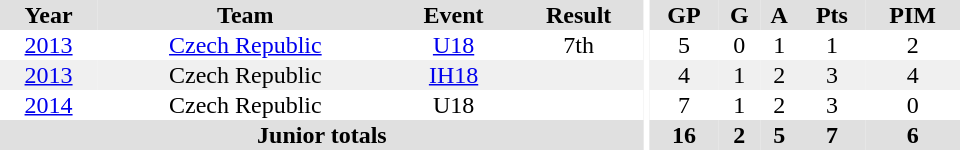<table border="0" cellpadding="1" cellspacing="0" ID="Table3" style="text-align:center; width:40em">
<tr ALIGN="center" bgcolor="#e0e0e0">
<th>Year</th>
<th>Team</th>
<th>Event</th>
<th>Result</th>
<th rowspan="99" bgcolor="#ffffff"></th>
<th>GP</th>
<th>G</th>
<th>A</th>
<th>Pts</th>
<th>PIM</th>
</tr>
<tr>
<td><a href='#'>2013</a></td>
<td><a href='#'>Czech Republic</a></td>
<td><a href='#'>U18</a></td>
<td>7th</td>
<td>5</td>
<td>0</td>
<td>1</td>
<td>1</td>
<td>2</td>
</tr>
<tr bgcolor="#f0f0f0">
<td><a href='#'>2013</a></td>
<td>Czech Republic</td>
<td><a href='#'>IH18</a></td>
<td></td>
<td>4</td>
<td>1</td>
<td>2</td>
<td>3</td>
<td>4</td>
</tr>
<tr>
<td><a href='#'>2014</a></td>
<td>Czech Republic</td>
<td>U18</td>
<td></td>
<td>7</td>
<td>1</td>
<td>2</td>
<td>3</td>
<td>0</td>
</tr>
<tr bgcolor="#e0e0e0">
<th colspan="4">Junior totals</th>
<th>16</th>
<th>2</th>
<th>5</th>
<th>7</th>
<th>6</th>
</tr>
</table>
